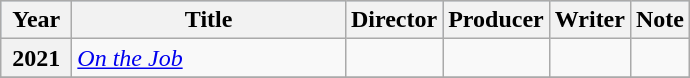<table class="wikitable sortable">
<tr style="background:#b0c4de; text-align:center;">
<th style="width:40px;">Year</th>
<th style="width:175px;">Title</th>
<th style="width:30px;">Director</th>
<th style="width:30px;">Producer</th>
<th style="width:30px;">Writer</th>
<th>Note</th>
</tr>
<tr>
<th>2021</th>
<td><em><a href='#'>On the Job</a></em></td>
<td></td>
<td></td>
<td></td>
<td></td>
</tr>
<tr>
</tr>
</table>
